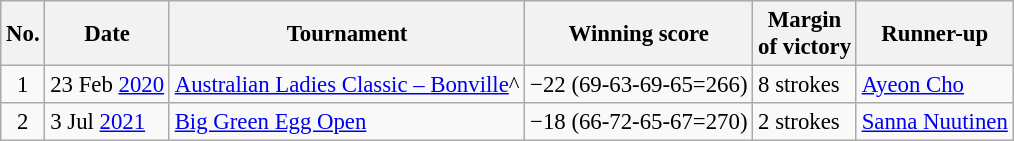<table class="wikitable" style="font-size:95%;">
<tr>
<th>No.</th>
<th>Date</th>
<th>Tournament</th>
<th>Winning score</th>
<th>Margin<br>of victory</th>
<th>Runner-up</th>
</tr>
<tr>
<td align=center>1</td>
<td>23 Feb <a href='#'>2020</a></td>
<td><a href='#'>Australian Ladies Classic – Bonville</a>^</td>
<td>−22 (69-63-69-65=266)</td>
<td>8 strokes</td>
<td> <a href='#'>Ayeon Cho</a></td>
</tr>
<tr>
<td align=center>2</td>
<td>3 Jul <a href='#'>2021</a></td>
<td><a href='#'>Big Green Egg Open</a></td>
<td>−18 (66-72-65-67=270)</td>
<td>2 strokes</td>
<td> <a href='#'>Sanna Nuutinen</a></td>
</tr>
</table>
